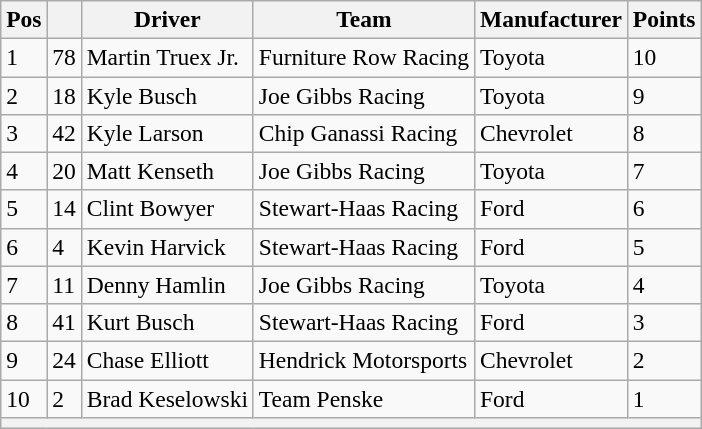<table class="wikitable" style="font-size:98%">
<tr>
<th>Pos</th>
<th></th>
<th>Driver</th>
<th>Team</th>
<th>Manufacturer</th>
<th>Points</th>
</tr>
<tr>
<td>1</td>
<td>78</td>
<td>Martin Truex Jr.</td>
<td>Furniture Row Racing</td>
<td>Toyota</td>
<td>10</td>
</tr>
<tr>
<td>2</td>
<td>18</td>
<td>Kyle Busch</td>
<td>Joe Gibbs Racing</td>
<td>Toyota</td>
<td>9</td>
</tr>
<tr>
<td>3</td>
<td>42</td>
<td>Kyle Larson</td>
<td>Chip Ganassi Racing</td>
<td>Chevrolet</td>
<td>8</td>
</tr>
<tr>
<td>4</td>
<td>20</td>
<td>Matt Kenseth</td>
<td>Joe Gibbs Racing</td>
<td>Toyota</td>
<td>7</td>
</tr>
<tr>
<td>5</td>
<td>14</td>
<td>Clint Bowyer</td>
<td>Stewart-Haas Racing</td>
<td>Ford</td>
<td>6</td>
</tr>
<tr>
<td>6</td>
<td>4</td>
<td>Kevin Harvick</td>
<td>Stewart-Haas Racing</td>
<td>Ford</td>
<td>5</td>
</tr>
<tr>
<td>7</td>
<td>11</td>
<td>Denny Hamlin</td>
<td>Joe Gibbs Racing</td>
<td>Toyota</td>
<td>4</td>
</tr>
<tr>
<td>8</td>
<td>41</td>
<td>Kurt Busch</td>
<td>Stewart-Haas Racing</td>
<td>Ford</td>
<td>3</td>
</tr>
<tr>
<td>9</td>
<td>24</td>
<td>Chase Elliott</td>
<td>Hendrick Motorsports</td>
<td>Chevrolet</td>
<td>2</td>
</tr>
<tr>
<td>10</td>
<td>2</td>
<td>Brad Keselowski</td>
<td>Team Penske</td>
<td>Ford</td>
<td>1</td>
</tr>
<tr>
<th colspan="6"></th>
</tr>
</table>
